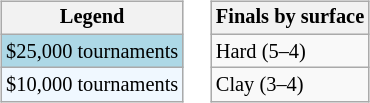<table>
<tr valign=top>
<td><br><table class=wikitable style="font-size:85%">
<tr>
<th>Legend</th>
</tr>
<tr style="background:lightblue;">
<td>$25,000 tournaments</td>
</tr>
<tr style="background:#f0f8ff;">
<td>$10,000 tournaments</td>
</tr>
</table>
</td>
<td><br><table class=wikitable style="font-size:85%">
<tr>
<th>Finals by surface</th>
</tr>
<tr>
<td>Hard (5–4)</td>
</tr>
<tr>
<td>Clay (3–4)</td>
</tr>
</table>
</td>
</tr>
</table>
